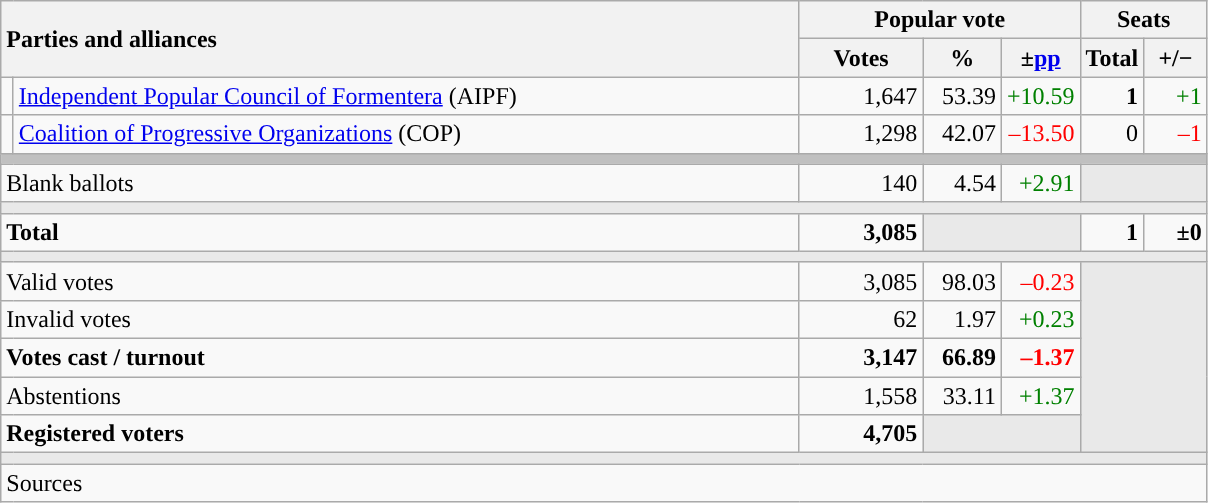<table class="wikitable" style="text-align:right;">
<tr>
<th style="text-align:left;" rowspan="2" colspan="2" width="525">Parties and alliances</th>
<th colspan="3">Popular vote</th>
<th colspan="2">Seats</th>
</tr>
<tr>
<th width="75">Votes</th>
<th width="45">%</th>
<th width="45">±<a href='#'>pp</a></th>
<th width="35">Total</th>
<th width="35">+/−</th>
</tr>
<tr>
<td width="1" style="color:inherit;background:"></td>
<td align="left"><a href='#'>Independent Popular Council of Formentera</a> (AIPF)</td>
<td>1,647</td>
<td>53.39</td>
<td style="color:green;">+10.59</td>
<td><strong>1</strong></td>
<td style="color:green;">+1</td>
</tr>
<tr>
<td style="color:inherit;background:"></td>
<td align="left"><a href='#'>Coalition of Progressive Organizations</a> (COP)</td>
<td>1,298</td>
<td>42.07</td>
<td style="color:red;">–13.50</td>
<td>0</td>
<td style="color:red;">–1</td>
</tr>
<tr>
<td colspan="7" bgcolor="#C0C0C0"></td>
</tr>
<tr>
<td align="left" colspan="2">Blank ballots</td>
<td>140</td>
<td>4.54</td>
<td style="color:green;">+2.91</td>
<td bgcolor="#E9E9E9" colspan="2"></td>
</tr>
<tr>
<td colspan="7" bgcolor="#E9E9E9"></td>
</tr>
<tr style="font-weight:bold;">
<td align="left" colspan="2">Total</td>
<td>3,085</td>
<td bgcolor="#E9E9E9" colspan="2"></td>
<td>1</td>
<td>±0</td>
</tr>
<tr>
<td colspan="7" bgcolor="#E9E9E9"></td>
</tr>
<tr>
<td align="left" colspan="2">Valid votes</td>
<td>3,085</td>
<td>98.03</td>
<td style="color:red;">–0.23</td>
<td bgcolor="#E9E9E9" colspan="2" rowspan="5"></td>
</tr>
<tr>
<td align="left" colspan="2">Invalid votes</td>
<td>62</td>
<td>1.97</td>
<td style="color:green;">+0.23</td>
</tr>
<tr style="font-weight:bold;">
<td align="left" colspan="2">Votes cast / turnout</td>
<td>3,147</td>
<td>66.89</td>
<td style="color:red;">–1.37</td>
</tr>
<tr>
<td align="left" colspan="2">Abstentions</td>
<td>1,558</td>
<td>33.11</td>
<td style="color:green;">+1.37</td>
</tr>
<tr style="font-weight:bold;">
<td align="left" colspan="2">Registered voters</td>
<td>4,705</td>
<td bgcolor="#E9E9E9" colspan="2"></td>
</tr>
<tr>
<td colspan="7" bgcolor="#E9E9E9"></td>
</tr>
<tr>
<td align="left" colspan="7">Sources</td>
</tr>
</table>
